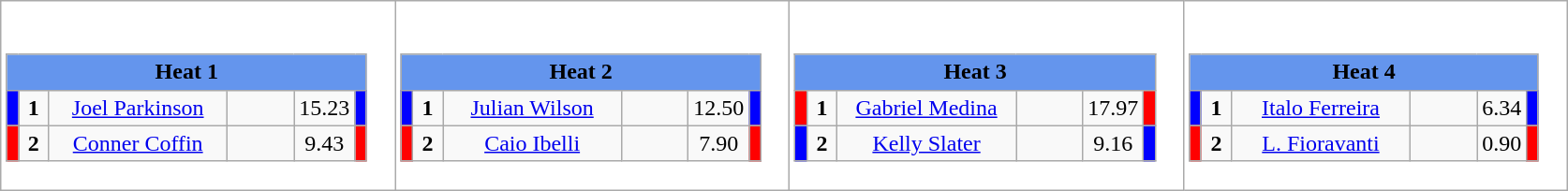<table class="wikitable" style="background:#fff;">
<tr>
<td><div><br><table class="wikitable">
<tr>
<td colspan="6"  style="text-align:center; background:#6495ed;"><strong>Heat 1</strong></td>
</tr>
<tr>
<td style="width:01px; background: #00f;"></td>
<td style="width:14px; text-align:center;"><strong>1</strong></td>
<td style="width:120px; text-align:center;"><a href='#'>Joel Parkinson</a></td>
<td style="width:40px; text-align:center;"></td>
<td style="width:20px; text-align:center;">15.23</td>
<td style="width:01px; background: #00f;"></td>
</tr>
<tr>
<td style="width:01px; background: #f00;"></td>
<td style="width:14px; text-align:center;"><strong>2</strong></td>
<td style="width:120px; text-align:center;"><a href='#'>Conner Coffin</a></td>
<td style="width:40px; text-align:center;"></td>
<td style="width:20px; text-align:center;">9.43</td>
<td style="width:01px; background: #f00;"></td>
</tr>
</table>
</div></td>
<td><div><br><table class="wikitable">
<tr>
<td colspan="6"  style="text-align:center; background:#6495ed;"><strong>Heat 2</strong></td>
</tr>
<tr>
<td style="width:01px; background: #00f;"></td>
<td style="width:14px; text-align:center;"><strong>1</strong></td>
<td style="width:120px; text-align:center;"><a href='#'>Julian Wilson</a></td>
<td style="width:40px; text-align:center;"></td>
<td style="width:20px; text-align:center;">12.50</td>
<td style="width:01px; background: #00f;"></td>
</tr>
<tr>
<td style="width:01px; background: #f00;"></td>
<td style="width:14px; text-align:center;"><strong>2</strong></td>
<td style="width:120px; text-align:center;"><a href='#'>Caio Ibelli</a></td>
<td style="width:40px; text-align:center;"></td>
<td style="width:20px; text-align:center;">7.90</td>
<td style="width:01px; background: #f00;"></td>
</tr>
</table>
</div></td>
<td><div><br><table class="wikitable">
<tr>
<td colspan="6"  style="text-align:center; background:#6495ed;"><strong>Heat 3</strong></td>
</tr>
<tr>
<td style="width:01px; background: #f00;"></td>
<td style="width:14px; text-align:center;"><strong>1</strong></td>
<td style="width:120px; text-align:center;"><a href='#'>Gabriel Medina</a></td>
<td style="width:40px; text-align:center;"></td>
<td style="width:20px; text-align:center;">17.97</td>
<td style="width:01px; background: #f00;"></td>
</tr>
<tr>
<td style="width:01px; background: #00f;"></td>
<td style="width:14px; text-align:center;"><strong>2</strong></td>
<td style="width:120px; text-align:center;"><a href='#'>Kelly Slater</a></td>
<td style="width:40px; text-align:center;"></td>
<td style="width:20px; text-align:center;">9.16</td>
<td style="width:01px; background: #00f;"></td>
</tr>
</table>
</div></td>
<td><div><br><table class="wikitable">
<tr>
<td colspan="6"  style="text-align:center; background:#6495ed;"><strong>Heat 4</strong></td>
</tr>
<tr>
<td style="width:01px; background: #00f;"></td>
<td style="width:14px; text-align:center;"><strong>1</strong></td>
<td style="width:120px; text-align:center;"><a href='#'>Italo Ferreira</a></td>
<td style="width:40px; text-align:center;"></td>
<td style="width:20px; text-align:center;">6.34</td>
<td style="width:01px; background: #00f;"></td>
</tr>
<tr>
<td style="width:01px; background: #f00;"></td>
<td style="width:14px; text-align:center;"><strong>2</strong></td>
<td style="width:120px; text-align:center;"><a href='#'>L. Fioravanti</a></td>
<td style="width:40px; text-align:center;"></td>
<td style="width:20px; text-align:center;">0.90</td>
<td style="width:01px; background: #f00;"></td>
</tr>
</table>
</div></td>
</tr>
</table>
